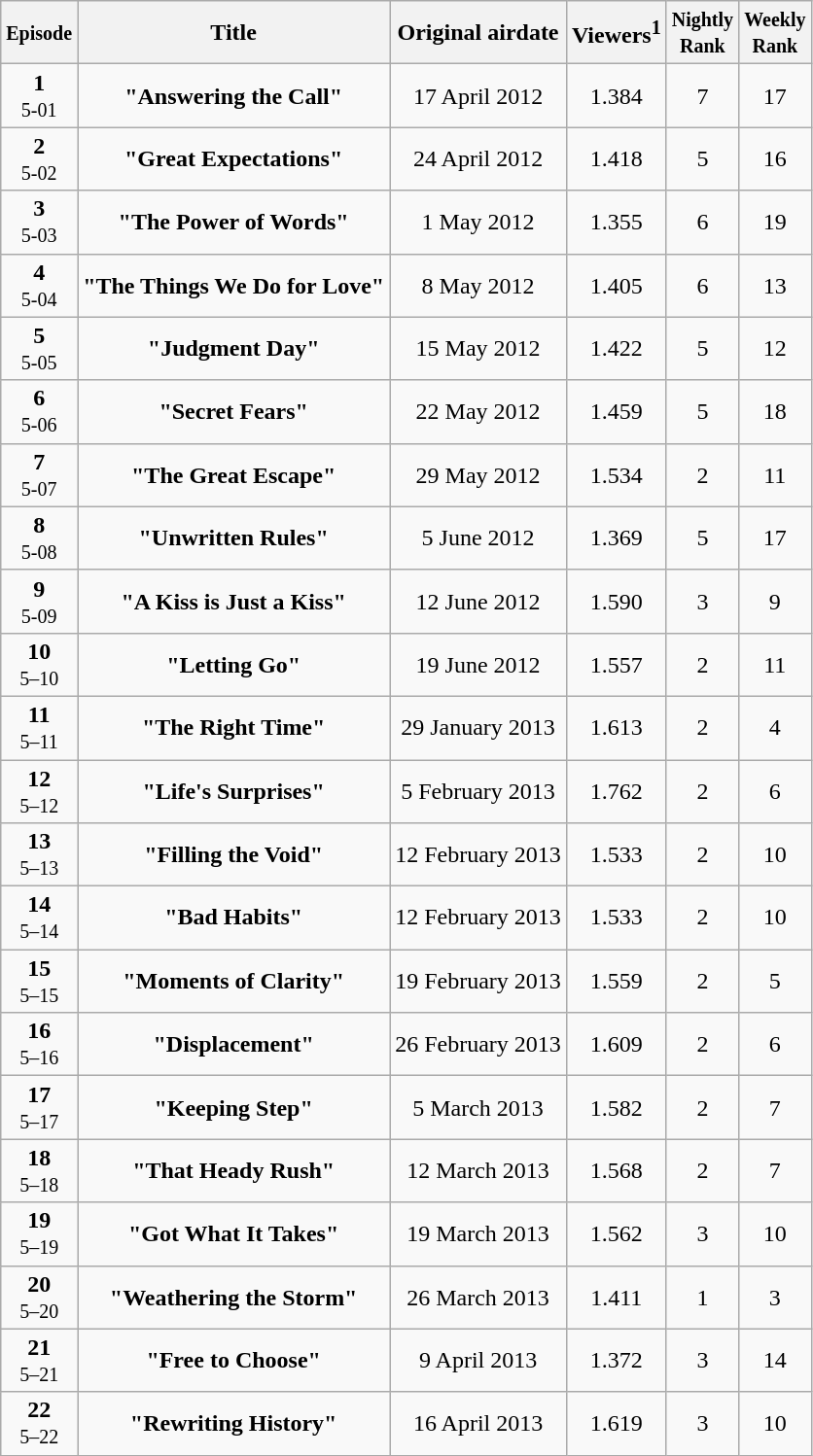<table class="wikitable sortable">
<tr align="center">
<th><strong><small>Episode</small></strong></th>
<th>Title</th>
<th>Original airdate</th>
<th>Viewers<sup>1</sup></th>
<th><strong><small>Nightly</small><br><small>Rank</small></strong></th>
<th><strong><small>Weekly</small><br><small>Rank</small></strong></th>
</tr>
<tr align="center">
<td><strong>1</strong><br><small>5-01</small></td>
<td><strong>"Answering the Call"</strong></td>
<td>17 April 2012</td>
<td>1.384</td>
<td>7</td>
<td>17</td>
</tr>
<tr align="center">
<td><strong>2</strong><br><small>5-02</small></td>
<td><strong>"Great Expectations"</strong></td>
<td>24 April 2012</td>
<td>1.418</td>
<td>5</td>
<td>16</td>
</tr>
<tr align="center">
<td><strong>3</strong><br><small>5-03</small></td>
<td><strong>"The Power of Words"</strong></td>
<td>1 May 2012</td>
<td>1.355</td>
<td>6</td>
<td>19</td>
</tr>
<tr align="center">
<td><strong>4</strong><br><small>5-04</small></td>
<td><strong>"The Things We Do for Love"</strong></td>
<td>8 May 2012</td>
<td>1.405</td>
<td>6</td>
<td>13</td>
</tr>
<tr align="center">
<td><strong>5</strong><br><small>5-05</small></td>
<td><strong>"Judgment Day"</strong></td>
<td>15 May 2012</td>
<td>1.422</td>
<td>5</td>
<td>12</td>
</tr>
<tr align="center">
<td><strong>6</strong><br><small>5-06</small></td>
<td><strong>"Secret Fears"</strong></td>
<td>22 May 2012</td>
<td>1.459</td>
<td>5</td>
<td>18</td>
</tr>
<tr align="center">
<td><strong>7</strong><br><small>5-07</small></td>
<td><strong>"The Great Escape"</strong></td>
<td>29 May 2012</td>
<td>1.534</td>
<td>2</td>
<td>11</td>
</tr>
<tr align="center">
<td><strong>8</strong><br><small>5-08</small></td>
<td><strong>"Unwritten Rules"</strong></td>
<td>5 June 2012</td>
<td>1.369</td>
<td>5</td>
<td>17</td>
</tr>
<tr align="center">
<td><strong>9</strong><br><small>5-09</small></td>
<td><strong>"A Kiss is Just a Kiss"</strong></td>
<td>12 June 2012</td>
<td>1.590</td>
<td>3</td>
<td>9</td>
</tr>
<tr align="center">
<td><strong>10</strong><br><small>5–10</small></td>
<td><strong>"Letting Go"</strong></td>
<td>19 June 2012</td>
<td>1.557</td>
<td>2</td>
<td>11</td>
</tr>
<tr align="center">
<td><strong>11</strong><br><small>5–11</small></td>
<td><strong>"The Right Time"</strong></td>
<td>29 January 2013</td>
<td>1.613</td>
<td>2</td>
<td>4</td>
</tr>
<tr align="center">
<td><strong>12</strong><br><small>5–12</small></td>
<td><strong>"Life's Surprises"</strong></td>
<td>5 February 2013</td>
<td>1.762</td>
<td>2</td>
<td>6</td>
</tr>
<tr align="center">
<td><strong>13</strong><br><small>5–13</small></td>
<td><strong>"Filling the Void"</strong></td>
<td>12 February 2013</td>
<td>1.533</td>
<td>2</td>
<td>10</td>
</tr>
<tr align="center">
<td><strong>14</strong><br><small>5–14</small></td>
<td><strong>"Bad Habits"</strong></td>
<td>12 February 2013</td>
<td>1.533</td>
<td>2</td>
<td>10</td>
</tr>
<tr align="center">
<td><strong>15</strong><br><small>5–15</small></td>
<td><strong>"Moments of Clarity"</strong></td>
<td>19 February 2013</td>
<td>1.559</td>
<td>2</td>
<td>5</td>
</tr>
<tr align="center">
<td><strong>16</strong><br><small>5–16</small></td>
<td><strong>"Displacement"</strong></td>
<td>26 February 2013</td>
<td>1.609</td>
<td>2</td>
<td>6</td>
</tr>
<tr align="center">
<td><strong>17</strong><br><small>5–17</small></td>
<td><strong>"Keeping Step"</strong></td>
<td>5 March 2013</td>
<td>1.582</td>
<td>2</td>
<td>7</td>
</tr>
<tr align="center">
<td><strong>18</strong><br><small>5–18</small></td>
<td><strong>"That Heady Rush"</strong></td>
<td>12 March 2013</td>
<td>1.568</td>
<td>2</td>
<td>7</td>
</tr>
<tr align="center">
<td><strong>19</strong><br><small>5–19</small></td>
<td><strong>"Got What It Takes"</strong></td>
<td>19 March 2013</td>
<td>1.562</td>
<td>3</td>
<td>10</td>
</tr>
<tr align="center">
<td><strong>20</strong><br><small>5–20</small></td>
<td><strong>"Weathering the Storm"</strong></td>
<td>26 March 2013</td>
<td>1.411</td>
<td>1</td>
<td>3</td>
</tr>
<tr align="center">
<td><strong>21</strong><br><small>5–21</small></td>
<td><strong>"Free to Choose"</strong></td>
<td>9 April 2013</td>
<td>1.372</td>
<td>3</td>
<td>14</td>
</tr>
<tr align="center">
<td><strong>22</strong><br><small>5–22</small></td>
<td><strong>"Rewriting History"</strong></td>
<td>16 April 2013</td>
<td>1.619</td>
<td>3</td>
<td>10</td>
</tr>
</table>
